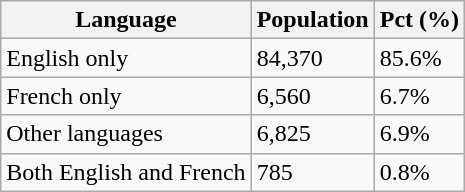<table class="wikitable">
<tr>
<th>Language</th>
<th>Population</th>
<th>Pct (%)</th>
</tr>
<tr>
<td>English only</td>
<td>84,370</td>
<td>85.6%</td>
</tr>
<tr>
<td>French only</td>
<td>6,560</td>
<td>6.7%</td>
</tr>
<tr>
<td>Other languages</td>
<td>6,825</td>
<td>6.9%</td>
</tr>
<tr>
<td>Both English and French</td>
<td>785</td>
<td>0.8%</td>
</tr>
</table>
